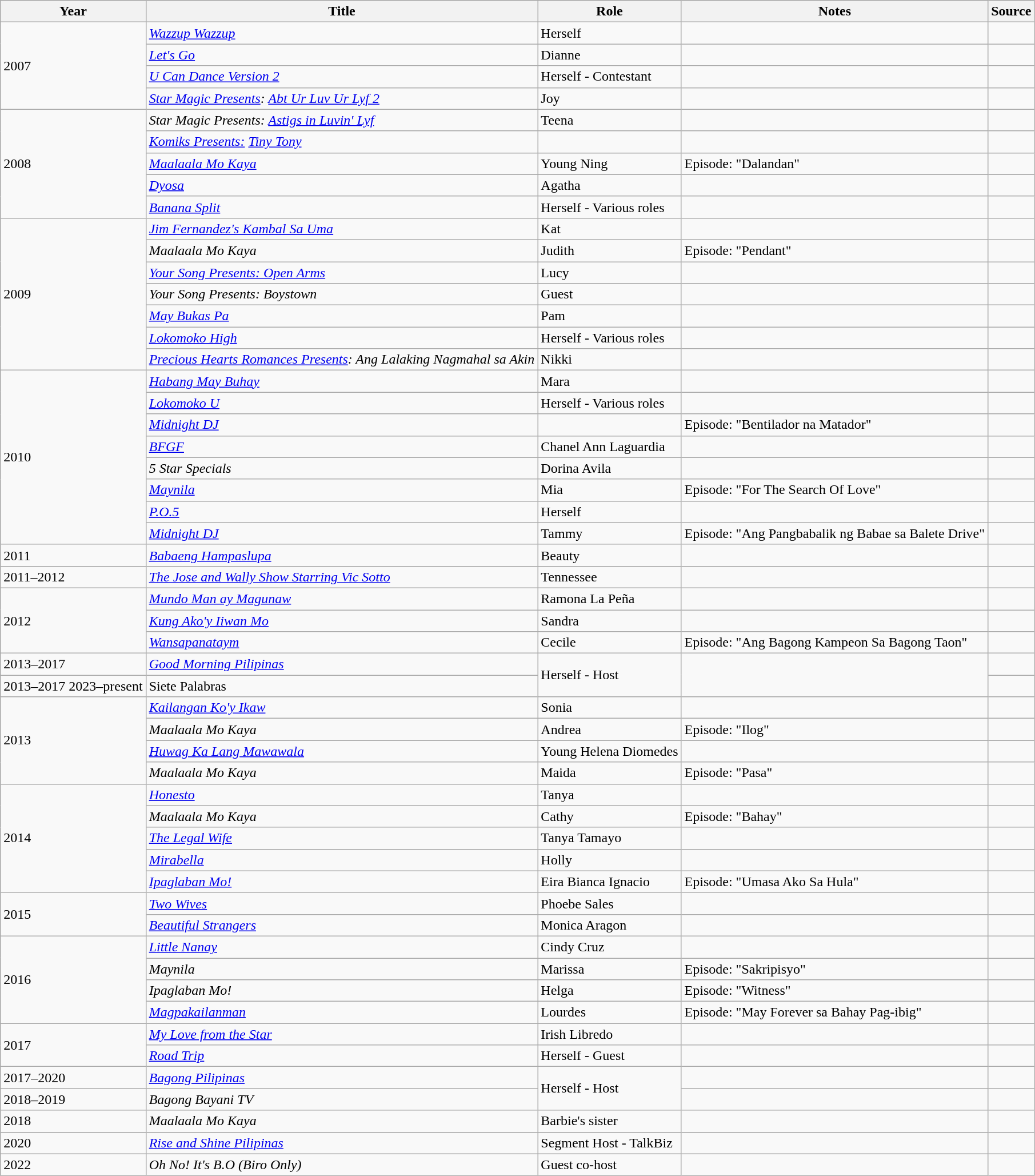<table class="wikitable sortable" >
<tr>
<th>Year</th>
<th>Title</th>
<th>Role</th>
<th class="unsortable">Notes </th>
<th class="unsortable">Source </th>
</tr>
<tr>
<td rowspan="4">2007</td>
<td><em><a href='#'>Wazzup Wazzup</a></em></td>
<td>Herself</td>
<td></td>
<td></td>
</tr>
<tr>
<td><em><a href='#'>Let's Go</a></em></td>
<td>Dianne</td>
<td></td>
<td></td>
</tr>
<tr>
<td><em><a href='#'>U Can Dance Version 2</a></em></td>
<td>Herself - Contestant</td>
<td></td>
<td></td>
</tr>
<tr>
<td><em><a href='#'>Star Magic Presents</a>: <a href='#'> Abt Ur Luv Ur Lyf 2</a></em></td>
<td>Joy</td>
<td></td>
<td></td>
</tr>
<tr>
<td rowspan="5">2008</td>
<td><em>Star Magic Presents: <a href='#'>Astigs in Luvin' Lyf</a></em></td>
<td>Teena</td>
<td></td>
<td></td>
</tr>
<tr>
<td><em><a href='#'>Komiks Presents:</a> <a href='#'>Tiny Tony</a></em></td>
<td></td>
<td></td>
<td></td>
</tr>
<tr>
<td><em><a href='#'>Maalaala Mo Kaya</a></em></td>
<td>Young Ning</td>
<td>Episode: "Dalandan"</td>
<td></td>
</tr>
<tr>
<td><em><a href='#'>Dyosa</a></em></td>
<td>Agatha</td>
<td></td>
<td></td>
</tr>
<tr>
<td><em> <a href='#'>Banana Split</a></em></td>
<td>Herself - Various roles</td>
<td></td>
<td></td>
</tr>
<tr>
<td rowspan="7">2009</td>
<td><em><a href='#'>Jim Fernandez's Kambal Sa Uma</a></em></td>
<td>Kat</td>
<td></td>
<td></td>
</tr>
<tr>
<td><em>Maalaala Mo Kaya</em></td>
<td>Judith</td>
<td>Episode: "Pendant"</td>
<td></td>
</tr>
<tr>
<td><em><a href='#'>Your Song Presents: Open Arms</a></em></td>
<td>Lucy</td>
<td></td>
<td></td>
</tr>
<tr>
<td><em>Your Song Presents: Boystown</em></td>
<td>Guest</td>
<td></td>
<td></td>
</tr>
<tr>
<td><em><a href='#'>May Bukas Pa</a></em></td>
<td>Pam</td>
<td></td>
<td></td>
</tr>
<tr>
<td><em><a href='#'>Lokomoko High</a></em></td>
<td>Herself - Various roles</td>
<td></td>
<td></td>
</tr>
<tr>
<td><em><a href='#'>Precious Hearts Romances Presents</a>: Ang Lalaking Nagmahal sa Akin</em></td>
<td>Nikki</td>
<td></td>
<td></td>
</tr>
<tr>
<td rowspan="8">2010</td>
<td><em><a href='#'>Habang May Buhay</a></em></td>
<td>Mara</td>
<td></td>
<td></td>
</tr>
<tr>
<td><em><a href='#'>Lokomoko U</a></em></td>
<td>Herself - Various roles</td>
<td></td>
<td></td>
</tr>
<tr>
<td><em><a href='#'>Midnight DJ</a></em></td>
<td></td>
<td>Episode: "Bentilador na Matador"</td>
<td></td>
</tr>
<tr>
<td><em><a href='#'>BFGF</a></em></td>
<td>Chanel Ann Laguardia</td>
<td></td>
<td></td>
</tr>
<tr>
<td><em>5 Star Specials</em></td>
<td>Dorina Avila</td>
<td></td>
<td></td>
</tr>
<tr>
<td><em><a href='#'>Maynila</a></em></td>
<td>Mia</td>
<td>Episode: "For The Search Of Love"</td>
<td></td>
</tr>
<tr>
<td><em><a href='#'>P.O.5</a></em></td>
<td>Herself</td>
<td></td>
<td></td>
</tr>
<tr>
<td><em><a href='#'>Midnight DJ</a></em></td>
<td>Tammy</td>
<td>Episode: "Ang Pangbabalik ng Babae sa Balete Drive"</td>
<td></td>
</tr>
<tr>
<td>2011</td>
<td><em><a href='#'>Babaeng Hampaslupa</a></em></td>
<td>Beauty</td>
<td></td>
<td></td>
</tr>
<tr>
<td>2011–2012</td>
<td><em><a href='#'>The Jose and Wally Show Starring Vic Sotto</a></em></td>
<td>Tennessee</td>
<td></td>
<td></td>
</tr>
<tr>
<td rowspan="3">2012</td>
<td><em><a href='#'>Mundo Man ay Magunaw</a></em></td>
<td>Ramona La Peña</td>
<td></td>
<td></td>
</tr>
<tr>
<td><em><a href='#'>Kung Ako'y Iiwan Mo</a></em></td>
<td>Sandra</td>
<td></td>
<td></td>
</tr>
<tr>
<td><em><a href='#'>Wansapanataym</a></em></td>
<td>Cecile</td>
<td>Episode: "Ang Bagong Kampeon Sa Bagong Taon"</td>
<td></td>
</tr>
<tr>
<td>2013–2017</td>
<td><em><a href='#'>Good Morning Pilipinas</a></em></td>
<td rowspan="2">Herself - Host</td>
<td rowspan="2"></td>
<td></td>
</tr>
<tr>
<td>2013–2017 2023–present</td>
<td>Siete Palabras</td>
<td></td>
</tr>
<tr>
<td rowspan="4">2013</td>
<td><em> <a href='#'>Kailangan Ko'y Ikaw</a></em></td>
<td>Sonia</td>
<td></td>
<td></td>
</tr>
<tr>
<td><em>Maalaala Mo Kaya</em></td>
<td>Andrea</td>
<td>Episode: "Ilog"</td>
<td></td>
</tr>
<tr>
<td><em><a href='#'>Huwag Ka Lang Mawawala</a></em></td>
<td>Young Helena Diomedes</td>
<td></td>
<td></td>
</tr>
<tr>
<td><em>Maalaala Mo Kaya</em></td>
<td>Maida</td>
<td>Episode: "Pasa"</td>
<td></td>
</tr>
<tr>
<td rowspan="5">2014</td>
<td><em><a href='#'>Honesto</a></em></td>
<td>Tanya</td>
<td></td>
<td></td>
</tr>
<tr>
<td><em>Maalaala Mo Kaya</em></td>
<td>Cathy</td>
<td>Episode: "Bahay"</td>
<td></td>
</tr>
<tr>
<td><em><a href='#'>The Legal Wife</a></em></td>
<td>Tanya Tamayo</td>
<td></td>
<td></td>
</tr>
<tr>
<td><em><a href='#'>Mirabella</a></em></td>
<td>Holly</td>
<td></td>
<td></td>
</tr>
<tr>
<td><em><a href='#'>Ipaglaban Mo!</a></em></td>
<td>Eira Bianca Ignacio</td>
<td>Episode: "Umasa Ako Sa Hula"</td>
<td></td>
</tr>
<tr>
<td rowspan="2">2015</td>
<td><em><a href='#'>Two Wives</a></em></td>
<td>Phoebe Sales</td>
<td></td>
<td></td>
</tr>
<tr>
<td><em><a href='#'>Beautiful Strangers</a></em></td>
<td>Monica Aragon</td>
<td></td>
<td></td>
</tr>
<tr>
<td rowspan="4">2016</td>
<td><em><a href='#'>Little Nanay</a></em></td>
<td>Cindy Cruz</td>
<td></td>
<td></td>
</tr>
<tr>
<td><em>Maynila</em></td>
<td>Marissa</td>
<td>Episode: "Sakripisyo"</td>
<td></td>
</tr>
<tr>
<td><em>Ipaglaban Mo!</em></td>
<td>Helga</td>
<td>Episode: "Witness"</td>
<td></td>
</tr>
<tr>
<td><em><a href='#'>Magpakailanman</a></em></td>
<td>Lourdes</td>
<td>Episode: "May Forever sa Bahay Pag-ibig"</td>
<td></td>
</tr>
<tr>
<td rowspan="2">2017</td>
<td><em><a href='#'>My Love from the Star</a></em></td>
<td>Irish Libredo</td>
<td></td>
<td></td>
</tr>
<tr>
<td><a href='#'><em>Road Trip</em></a></td>
<td>Herself - Guest</td>
<td></td>
<td></td>
</tr>
<tr>
<td>2017–2020</td>
<td><em><a href='#'>Bagong Pilipinas</a></em></td>
<td rowspan="2">Herself - Host</td>
<td></td>
<td></td>
</tr>
<tr>
<td>2018–2019</td>
<td><em>Bagong Bayani TV</em></td>
<td></td>
<td></td>
</tr>
<tr>
<td>2018</td>
<td><em>Maalaala Mo Kaya</em></td>
<td>Barbie's sister</td>
<td></td>
<td></td>
</tr>
<tr>
<td>2020</td>
<td><em><a href='#'>Rise and Shine Pilipinas</a></em></td>
<td>Segment Host - TalkBiz</td>
<td></td>
<td></td>
</tr>
<tr>
<td>2022</td>
<td><em>Oh No! It's B.O (Biro Only)</em></td>
<td>Guest co-host</td>
<td></td>
<td></td>
</tr>
</table>
